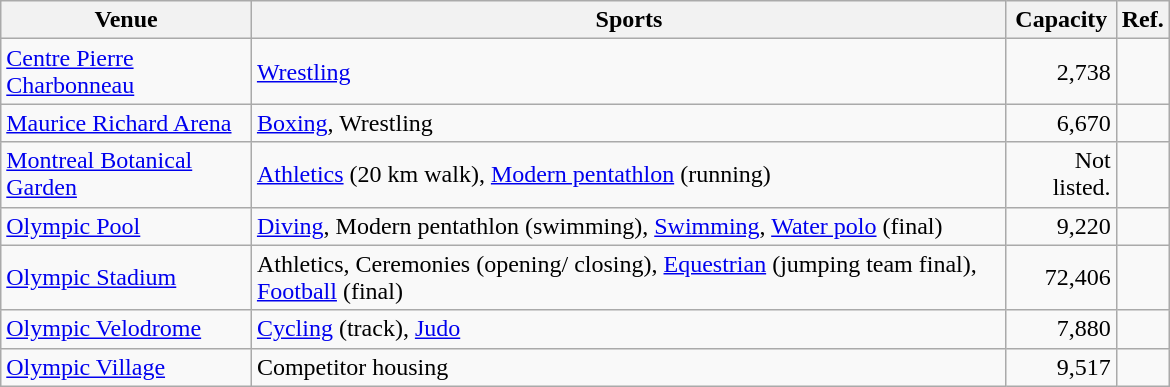<table class="wikitable sortable" width=780px>
<tr>
<th>Venue</th>
<th>Sports</th>
<th>Capacity</th>
<th class="unsortable">Ref.</th>
</tr>
<tr>
<td><a href='#'>Centre Pierre Charbonneau</a></td>
<td><a href='#'>Wrestling</a></td>
<td align="right">2,738</td>
<td align=center></td>
</tr>
<tr>
<td><a href='#'>Maurice Richard Arena</a></td>
<td><a href='#'>Boxing</a>, Wrestling</td>
<td align="right">6,670</td>
<td align=center></td>
</tr>
<tr>
<td><a href='#'>Montreal Botanical Garden</a></td>
<td><a href='#'>Athletics</a> (20 km walk), <a href='#'>Modern pentathlon</a> (running)</td>
<td align="right">Not listed.</td>
<td align=center></td>
</tr>
<tr>
<td><a href='#'>Olympic Pool</a></td>
<td><a href='#'>Diving</a>, Modern pentathlon (swimming), <a href='#'>Swimming</a>, <a href='#'>Water polo</a> (final)</td>
<td align="right">9,220</td>
<td align=center></td>
</tr>
<tr>
<td><a href='#'>Olympic Stadium</a></td>
<td>Athletics, Ceremonies (opening/ closing), <a href='#'>Equestrian</a> (jumping team final), <a href='#'>Football</a> (final)</td>
<td align="right">72,406</td>
<td align=center></td>
</tr>
<tr>
<td><a href='#'>Olympic Velodrome</a></td>
<td><a href='#'>Cycling</a> (track), <a href='#'>Judo</a></td>
<td align="right">7,880</td>
<td align=center></td>
</tr>
<tr>
<td><a href='#'>Olympic Village</a></td>
<td>Competitor housing</td>
<td align="right">9,517</td>
<td align=center></td>
</tr>
</table>
